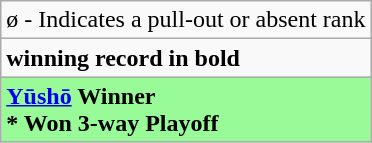<table class="wikitable">
<tr>
<td>ø - Indicates a pull-out or absent rank</td>
</tr>
<tr>
<td><strong>winning record in bold</strong></td>
</tr>
<tr>
<td style="background: PaleGreen;"><strong><a href='#'>Yūshō</a> Winner</strong><br><strong>* Won 3-way Playoff</strong></td>
</tr>
</table>
